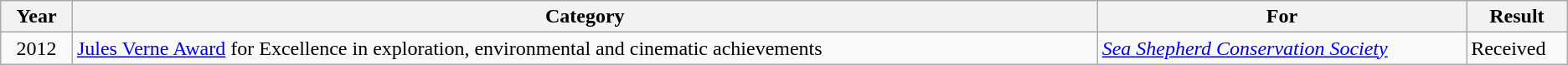<table class="wikitable">
<tr>
<th width="3.5%">Year</th>
<th width="50%">Category</th>
<th width="18%">For</th>
<th width="3.5%">Result</th>
</tr>
<tr valign="top">
<td align="center">2012</td>
<td><a href='#'>Jules Verne Award</a> for Excellence in exploration, environmental and cinematic achievements</td>
<td><em><a href='#'>Sea Shepherd Conservation Society</a></em></td>
<td>Received</td>
</tr>
</table>
